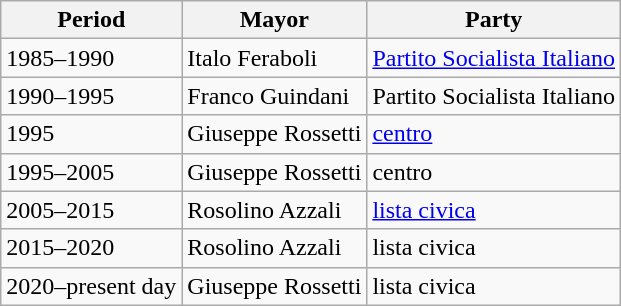<table class="wikitable sortable">
<tr>
<th>Period</th>
<th>Mayor</th>
<th>Party</th>
</tr>
<tr>
<td>1985–1990</td>
<td>Italo Feraboli</td>
<td><a href='#'>Partito Socialista Italiano</a></td>
</tr>
<tr>
<td>1990–1995</td>
<td>Franco Guindani</td>
<td>Partito Socialista Italiano</td>
</tr>
<tr>
<td>1995</td>
<td>Giuseppe Rossetti</td>
<td><a href='#'>centro</a></td>
</tr>
<tr>
<td>1995–2005</td>
<td>Giuseppe Rossetti</td>
<td>centro</td>
</tr>
<tr>
<td>2005–2015</td>
<td>Rosolino Azzali</td>
<td><a href='#'>lista civica</a></td>
</tr>
<tr>
<td>2015–2020</td>
<td>Rosolino Azzali</td>
<td>lista civica</td>
</tr>
<tr>
<td>2020–present day</td>
<td>Giuseppe Rossetti</td>
<td>lista civica</td>
</tr>
</table>
